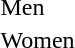<table>
<tr>
<td align="left">Men</td>
<td></td>
<td></td>
<td></td>
</tr>
<tr>
<td align="left">Women</td>
<td></td>
<td></td>
<td></td>
</tr>
</table>
